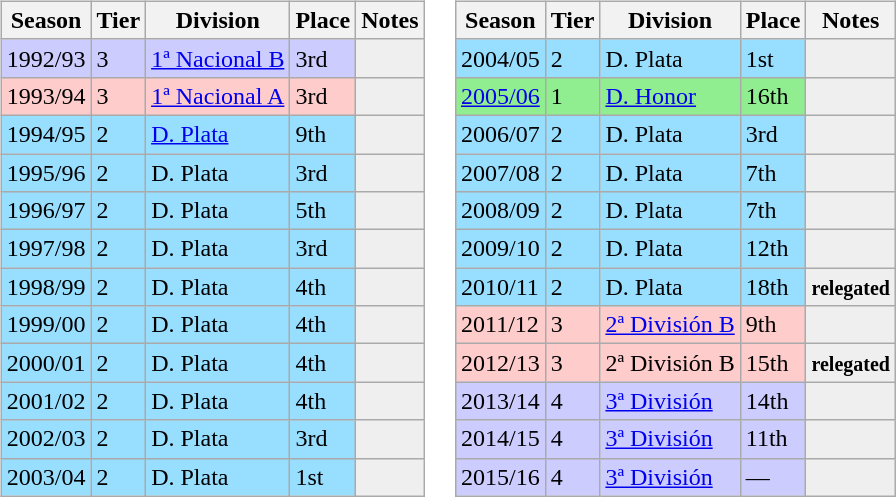<table>
<tr>
<td valign="top" width=0%><br><table class="wikitable">
<tr style="background:#f0f6fa;">
<th><strong>Season</strong></th>
<th><strong>Tier</strong></th>
<th><strong>Division</strong></th>
<th><strong>Place</strong></th>
<th><strong>Notes</strong></th>
</tr>
<tr>
<td style="background:#ccccff;">1992/93</td>
<td style="background:#ccccff;">3</td>
<td style="background:#ccccff;"><a href='#'>1ª Nacional B</a></td>
<td style="background:#ccccff;">3rd</td>
<th style="background:#efefef;"></th>
</tr>
<tr>
<td style="background:#FFCCCC;">1993/94</td>
<td style="background:#FFCCCC;">3</td>
<td style="background:#FFCCCC;"><a href='#'>1ª Nacional A</a></td>
<td style="background:#FFCCCC;">3rd</td>
<th style="background:#efefef;"></th>
</tr>
<tr>
<td style="background:#97DEFF;">1994/95</td>
<td style="background:#97DEFF;">2</td>
<td style="background:#97DEFF;"><a href='#'>D. Plata</a></td>
<td style="background:#97DEFF;">9th</td>
<th style="background:#efefef;"></th>
</tr>
<tr>
<td style="background:#97DEFF;">1995/96</td>
<td style="background:#97DEFF;">2</td>
<td style="background:#97DEFF;">D. Plata</td>
<td style="background:#97DEFF;">3rd</td>
<th style="background:#efefef;"></th>
</tr>
<tr>
<td style="background:#97DEFF;">1996/97</td>
<td style="background:#97DEFF;">2</td>
<td style="background:#97DEFF;">D. Plata</td>
<td style="background:#97DEFF;">5th</td>
<th style="background:#efefef;"></th>
</tr>
<tr>
<td style="background:#97DEFF;">1997/98</td>
<td style="background:#97DEFF;">2</td>
<td style="background:#97DEFF;">D. Plata</td>
<td style="background:#97DEFF;">3rd</td>
<th style="background:#efefef;"></th>
</tr>
<tr>
<td style="background:#97DEFF;">1998/99</td>
<td style="background:#97DEFF;">2</td>
<td style="background:#97DEFF;">D. Plata</td>
<td style="background:#97DEFF;">4th</td>
<th style="background:#efefef;"></th>
</tr>
<tr>
<td style="background:#97DEFF;">1999/00</td>
<td style="background:#97DEFF;">2</td>
<td style="background:#97DEFF;">D. Plata</td>
<td style="background:#97DEFF;">4th</td>
<th style="background:#efefef;"></th>
</tr>
<tr>
<td style="background:#97DEFF;">2000/01</td>
<td style="background:#97DEFF;">2</td>
<td style="background:#97DEFF;">D. Plata</td>
<td style="background:#97DEFF;">4th</td>
<th style="background:#efefef;"></th>
</tr>
<tr>
<td style="background:#97DEFF;">2001/02</td>
<td style="background:#97DEFF;">2</td>
<td style="background:#97DEFF;">D. Plata</td>
<td style="background:#97DEFF;">4th</td>
<th style="background:#efefef;"></th>
</tr>
<tr>
<td style="background:#97DEFF;">2002/03</td>
<td style="background:#97DEFF;">2</td>
<td style="background:#97DEFF;">D. Plata</td>
<td style="background:#97DEFF;">3rd</td>
<th style="background:#efefef;"></th>
</tr>
<tr>
<td style="background:#97DEFF;">2003/04</td>
<td style="background:#97DEFF;">2</td>
<td style="background:#97DEFF;">D. Plata</td>
<td style="background:#97DEFF;">1st</td>
<th style="background:#efefef;"></th>
</tr>
</table>
</td>
<td valign="top" width=0%><br><table class="wikitable">
<tr style="background:#f0f6fa;">
<th><strong>Season</strong></th>
<th><strong>Tier</strong></th>
<th><strong>Division</strong></th>
<th><strong>Place</strong></th>
<th><strong>Notes</strong></th>
</tr>
<tr>
<td style="background:#97DEFF;">2004/05</td>
<td style="background:#97DEFF;">2</td>
<td style="background:#97DEFF;">D. Plata</td>
<td style="background:#97DEFF;">1st</td>
<th style="background:#efefef;"></th>
</tr>
<tr>
<td style="background:#90EE90;"><a href='#'>2005/06</a></td>
<td style="background:#90EE90;">1</td>
<td style="background:#90EE90;"><a href='#'>D. Honor</a></td>
<td style="background:#90EE90;">16th</td>
<th style="background:#efefef;"></th>
</tr>
<tr>
<td style="background:#97DEFF;">2006/07</td>
<td style="background:#97DEFF;">2</td>
<td style="background:#97DEFF;">D. Plata</td>
<td style="background:#97DEFF;">3rd</td>
<th style="background:#efefef;"></th>
</tr>
<tr>
<td style="background:#97DEFF;">2007/08</td>
<td style="background:#97DEFF;">2</td>
<td style="background:#97DEFF;">D. Plata</td>
<td style="background:#97DEFF;">7th</td>
<th style="background:#efefef;"></th>
</tr>
<tr>
<td style="background:#97DEFF;">2008/09</td>
<td style="background:#97DEFF;">2</td>
<td style="background:#97DEFF;">D. Plata</td>
<td style="background:#97DEFF;">7th</td>
<th style="background:#efefef;"></th>
</tr>
<tr>
<td style="background:#97DEFF;">2009/10</td>
<td style="background:#97DEFF;">2</td>
<td style="background:#97DEFF;">D. Plata</td>
<td style="background:#97DEFF;">12th</td>
<th style="background:#efefef;"></th>
</tr>
<tr>
<td style="background:#97DEFF;">2010/11</td>
<td style="background:#97DEFF;">2</td>
<td style="background:#97DEFF;">D. Plata</td>
<td style="background:#97DEFF;">18th</td>
<th style="background:#efefef;"><small><strong>relegated</strong></small></th>
</tr>
<tr>
<td style="background:#FFCCCC;">2011/12</td>
<td style="background:#FFCCCC;">3</td>
<td style="background:#FFCCCC;"><a href='#'>2ª División B</a></td>
<td style="background:#FFCCCC;">9th</td>
<th style="background:#efefef;"></th>
</tr>
<tr>
<td style="background:#FFCCCC;">2012/13</td>
<td style="background:#FFCCCC;">3</td>
<td style="background:#FFCCCC;">2ª División B</td>
<td style="background:#FFCCCC;">15th</td>
<th style="background:#efefef;"><small><strong>relegated</strong></small></th>
</tr>
<tr>
<td style="background:#ccccff;">2013/14</td>
<td style="background:#ccccff;">4</td>
<td style="background:#ccccff;"><a href='#'>3ª División</a></td>
<td style="background:#ccccff;">14th</td>
<th style="background:#efefef;"></th>
</tr>
<tr>
<td style="background:#ccccff;">2014/15</td>
<td style="background:#ccccff;">4</td>
<td style="background:#ccccff;"><a href='#'>3ª División</a></td>
<td style="background:#ccccff;">11th</td>
<th style="background:#efefef;"></th>
</tr>
<tr>
<td style="background:#ccccff;">2015/16</td>
<td style="background:#ccccff;">4</td>
<td style="background:#ccccff;"><a href='#'>3ª División</a></td>
<td style="background:#ccccff;">—</td>
<th style="background:#efefef;"></th>
</tr>
</table>
</td>
</tr>
</table>
